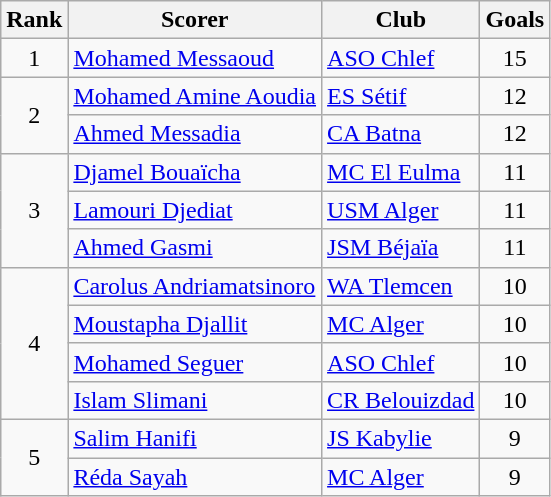<table class="wikitable" style="text-align:center">
<tr>
<th>Rank</th>
<th>Scorer</th>
<th>Club</th>
<th>Goals</th>
</tr>
<tr>
<td>1</td>
<td align="left"><a href='#'>Mohamed Messaoud</a></td>
<td align="left"><a href='#'>ASO Chlef</a></td>
<td>15</td>
</tr>
<tr>
<td align=center rowspan="2">2</td>
<td align="left"><a href='#'>Mohamed Amine Aoudia</a></td>
<td align="left"><a href='#'>ES Sétif</a></td>
<td>12</td>
</tr>
<tr>
<td align="left"><a href='#'>Ahmed Messadia</a></td>
<td align="left"><a href='#'>CA Batna</a></td>
<td>12</td>
</tr>
<tr>
<td align=center rowspan="3">3</td>
<td align="left"><a href='#'>Djamel Bouaïcha</a></td>
<td align="left"><a href='#'>MC El Eulma</a></td>
<td>11</td>
</tr>
<tr>
<td align="left"><a href='#'>Lamouri Djediat</a></td>
<td align="left"><a href='#'>USM Alger</a></td>
<td>11</td>
</tr>
<tr>
<td align="left"><a href='#'>Ahmed Gasmi</a></td>
<td align="left"><a href='#'>JSM Béjaïa</a></td>
<td>11</td>
</tr>
<tr>
<td align=center rowspan="4">4</td>
<td align="left"><a href='#'>Carolus Andriamatsinoro</a></td>
<td align="left"><a href='#'>WA Tlemcen</a></td>
<td>10</td>
</tr>
<tr>
<td align="left"><a href='#'>Moustapha Djallit</a></td>
<td align="left"><a href='#'>MC Alger</a></td>
<td>10</td>
</tr>
<tr>
<td align="left"><a href='#'>Mohamed Seguer</a></td>
<td align="left"><a href='#'>ASO Chlef</a></td>
<td>10</td>
</tr>
<tr>
<td align="left"><a href='#'>Islam Slimani</a></td>
<td align="left"><a href='#'>CR Belouizdad</a></td>
<td>10</td>
</tr>
<tr>
<td align=center rowspan="2">5</td>
<td align="left"><a href='#'>Salim Hanifi</a></td>
<td align="left"><a href='#'>JS Kabylie</a></td>
<td>9</td>
</tr>
<tr>
<td align="left"><a href='#'>Réda Sayah</a></td>
<td align="left"><a href='#'>MC Alger</a></td>
<td>9</td>
</tr>
</table>
